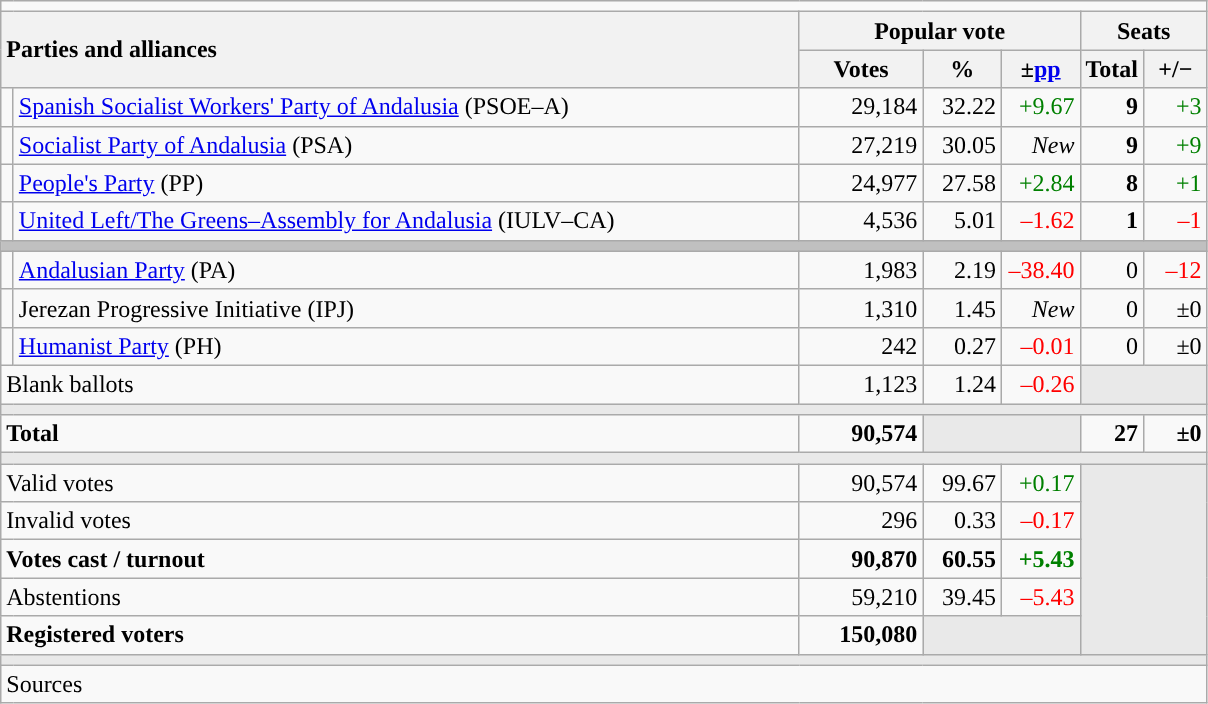<table class="wikitable" style="text-align:right;">
<tr>
<td colspan="7"></td>
</tr>
<tr>
<th style="text-align:left;" rowspan="2" colspan="2" width="525">Parties and alliances</th>
<th colspan="3">Popular vote</th>
<th colspan="2">Seats</th>
</tr>
<tr>
<th width="75">Votes</th>
<th width="45">%</th>
<th width="45">±<a href='#'>pp</a></th>
<th width="35">Total</th>
<th width="35">+/−</th>
</tr>
<tr>
<td width="1" style="color:inherit;background:"></td>
<td align="left"><a href='#'>Spanish Socialist Workers' Party of Andalusia</a> (PSOE–A)</td>
<td>29,184</td>
<td>32.22</td>
<td style="color:green;">+9.67</td>
<td><strong>9</strong></td>
<td style="color:green;">+3</td>
</tr>
<tr>
<td style="color:inherit;background:"></td>
<td align="left"><a href='#'>Socialist Party of Andalusia</a> (PSA)</td>
<td>27,219</td>
<td>30.05</td>
<td><em>New</em></td>
<td><strong>9</strong></td>
<td style="color:green;">+9</td>
</tr>
<tr>
<td style="color:inherit;background:"></td>
<td align="left"><a href='#'>People's Party</a> (PP)</td>
<td>24,977</td>
<td>27.58</td>
<td style="color:green;">+2.84</td>
<td><strong>8</strong></td>
<td style="color:green;">+1</td>
</tr>
<tr>
<td style="color:inherit;background:"></td>
<td align="left"><a href='#'>United Left/The Greens–Assembly for Andalusia</a> (IULV–CA)</td>
<td>4,536</td>
<td>5.01</td>
<td style="color:red;">–1.62</td>
<td><strong>1</strong></td>
<td style="color:red;">–1</td>
</tr>
<tr>
<td colspan="7" bgcolor="#C0C0C0"></td>
</tr>
<tr>
<td style="color:inherit;background:"></td>
<td align="left"><a href='#'>Andalusian Party</a> (PA)</td>
<td>1,983</td>
<td>2.19</td>
<td style="color:red;">–38.40</td>
<td>0</td>
<td style="color:red;">–12</td>
</tr>
<tr>
<td style="color:inherit;background:"></td>
<td align="left">Jerezan Progressive Initiative (IPJ)</td>
<td>1,310</td>
<td>1.45</td>
<td><em>New</em></td>
<td>0</td>
<td>±0</td>
</tr>
<tr>
<td style="color:inherit;background:"></td>
<td align="left"><a href='#'>Humanist Party</a> (PH)</td>
<td>242</td>
<td>0.27</td>
<td style="color:red;">–0.01</td>
<td>0</td>
<td>±0</td>
</tr>
<tr>
<td align="left" colspan="2">Blank ballots</td>
<td>1,123</td>
<td>1.24</td>
<td style="color:red;">–0.26</td>
<td bgcolor="#E9E9E9" colspan="2"></td>
</tr>
<tr>
<td colspan="7" bgcolor="#E9E9E9"></td>
</tr>
<tr style="font-weight:bold;">
<td align="left" colspan="2">Total</td>
<td>90,574</td>
<td bgcolor="#E9E9E9" colspan="2"></td>
<td>27</td>
<td>±0</td>
</tr>
<tr>
<td colspan="7" bgcolor="#E9E9E9"></td>
</tr>
<tr>
<td align="left" colspan="2">Valid votes</td>
<td>90,574</td>
<td>99.67</td>
<td style="color:green;">+0.17</td>
<td bgcolor="#E9E9E9" colspan="2" rowspan="5"></td>
</tr>
<tr>
<td align="left" colspan="2">Invalid votes</td>
<td>296</td>
<td>0.33</td>
<td style="color:red;">–0.17</td>
</tr>
<tr style="font-weight:bold;">
<td align="left" colspan="2">Votes cast / turnout</td>
<td>90,870</td>
<td>60.55</td>
<td style="color:green;">+5.43</td>
</tr>
<tr>
<td align="left" colspan="2">Abstentions</td>
<td>59,210</td>
<td>39.45</td>
<td style="color:red;">–5.43</td>
</tr>
<tr style="font-weight:bold;">
<td align="left" colspan="2">Registered voters</td>
<td>150,080</td>
<td bgcolor="#E9E9E9" colspan="2"></td>
</tr>
<tr>
<td colspan="7" bgcolor="#E9E9E9"></td>
</tr>
<tr>
<td align="left" colspan="7">Sources</td>
</tr>
</table>
